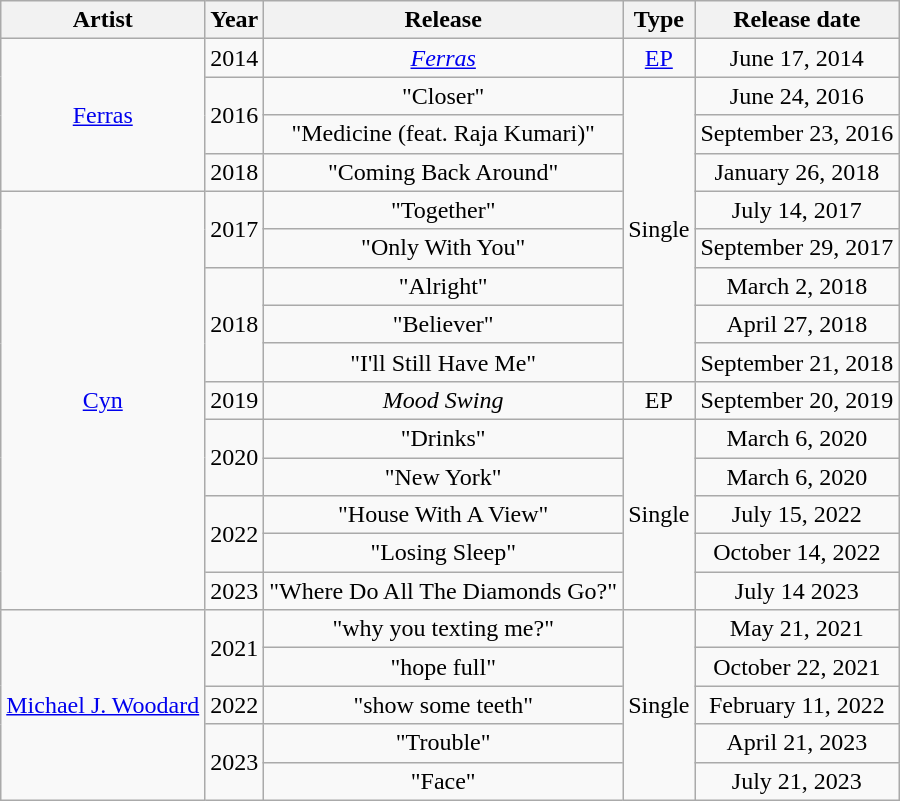<table class="wikitable" style="text-align:center;">
<tr>
<th>Artist</th>
<th>Year</th>
<th>Release</th>
<th>Type</th>
<th>Release date</th>
</tr>
<tr>
<td rowspan="4"><a href='#'>Ferras</a></td>
<td>2014</td>
<td><em><a href='#'>Ferras</a></em></td>
<td align="center"><a href='#'>EP</a></td>
<td align="center">June 17, 2014</td>
</tr>
<tr>
<td rowspan="2">2016</td>
<td>"Closer"</td>
<td rowspan="8">Single</td>
<td>June 24, 2016</td>
</tr>
<tr>
<td>"Medicine (feat. Raja Kumari)"</td>
<td>September 23, 2016</td>
</tr>
<tr>
<td>2018</td>
<td>"Coming Back Around"</td>
<td>January 26, 2018</td>
</tr>
<tr>
<td rowspan="11"><a href='#'>Cyn</a></td>
<td rowspan="2">2017</td>
<td>"Together"</td>
<td>July 14, 2017</td>
</tr>
<tr>
<td>"Only With You"</td>
<td>September 29, 2017</td>
</tr>
<tr>
<td rowspan="3">2018</td>
<td>"Alright"</td>
<td>March 2, 2018</td>
</tr>
<tr>
<td>"Believer"</td>
<td>April 27, 2018</td>
</tr>
<tr>
<td>"I'll Still Have Me"</td>
<td>September 21, 2018</td>
</tr>
<tr>
<td>2019</td>
<td><em>Mood Swing</em></td>
<td>EP</td>
<td>September 20, 2019</td>
</tr>
<tr>
<td rowspan="2">2020</td>
<td>"Drinks"</td>
<td rowspan="5">Single</td>
<td>March 6, 2020</td>
</tr>
<tr>
<td>"New York"</td>
<td>March 6, 2020</td>
</tr>
<tr>
<td rowspan="2">2022</td>
<td>"House With A View"</td>
<td>July 15, 2022</td>
</tr>
<tr>
<td>"Losing Sleep"</td>
<td>October 14, 2022</td>
</tr>
<tr>
<td rowspan="1">2023</td>
<td>"Where Do All The Diamonds Go?"</td>
<td>July 14 2023</td>
</tr>
<tr>
<td rowspan="5"><a href='#'>Michael J. Woodard</a></td>
<td rowspan="2">2021</td>
<td>"why you texting me?"</td>
<td rowspan="5">Single</td>
<td>May 21, 2021</td>
</tr>
<tr>
<td>"hope full"</td>
<td>October 22, 2021</td>
</tr>
<tr>
<td rowspan="1">2022</td>
<td>"show some teeth"</td>
<td>February 11, 2022</td>
</tr>
<tr>
<td rowspan="2">2023</td>
<td>"Trouble"</td>
<td>April 21, 2023</td>
</tr>
<tr>
<td>"Face"</td>
<td>July 21, 2023</td>
</tr>
</table>
